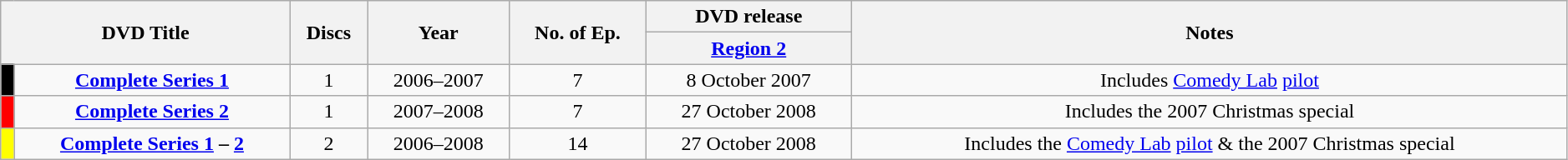<table class="wikitable"  style="width:99%; text-align:center;">
<tr>
<th colspan="2" rowspan="2">DVD Title</th>
<th rowspan="2">Discs</th>
<th rowspan="2">Year</th>
<th rowspan="2">No. of Ep.</th>
<th>DVD release</th>
<th rowspan="2">Notes</th>
</tr>
<tr>
<th><a href='#'>Region 2</a></th>
</tr>
<tr>
<td style="background:black;"></td>
<td><strong><a href='#'>Complete Series 1</a></strong></td>
<td>1</td>
<td>2006–2007</td>
<td>7</td>
<td>8 October 2007</td>
<td>Includes <a href='#'>Comedy Lab</a> <a href='#'>pilot</a></td>
</tr>
<tr>
<td style="background:red;"></td>
<td><strong><a href='#'>Complete Series 2</a></strong></td>
<td>1</td>
<td>2007–2008</td>
<td>7</td>
<td>27 October 2008</td>
<td>Includes the 2007 Christmas special</td>
</tr>
<tr>
<td style="background:yellow;"></td>
<td><strong><a href='#'>Complete Series 1</a> – <a href='#'>2</a></strong></td>
<td>2</td>
<td>2006–2008</td>
<td>14</td>
<td>27 October 2008</td>
<td>Includes the <a href='#'>Comedy Lab</a> <a href='#'>pilot</a> & the 2007 Christmas special</td>
</tr>
</table>
